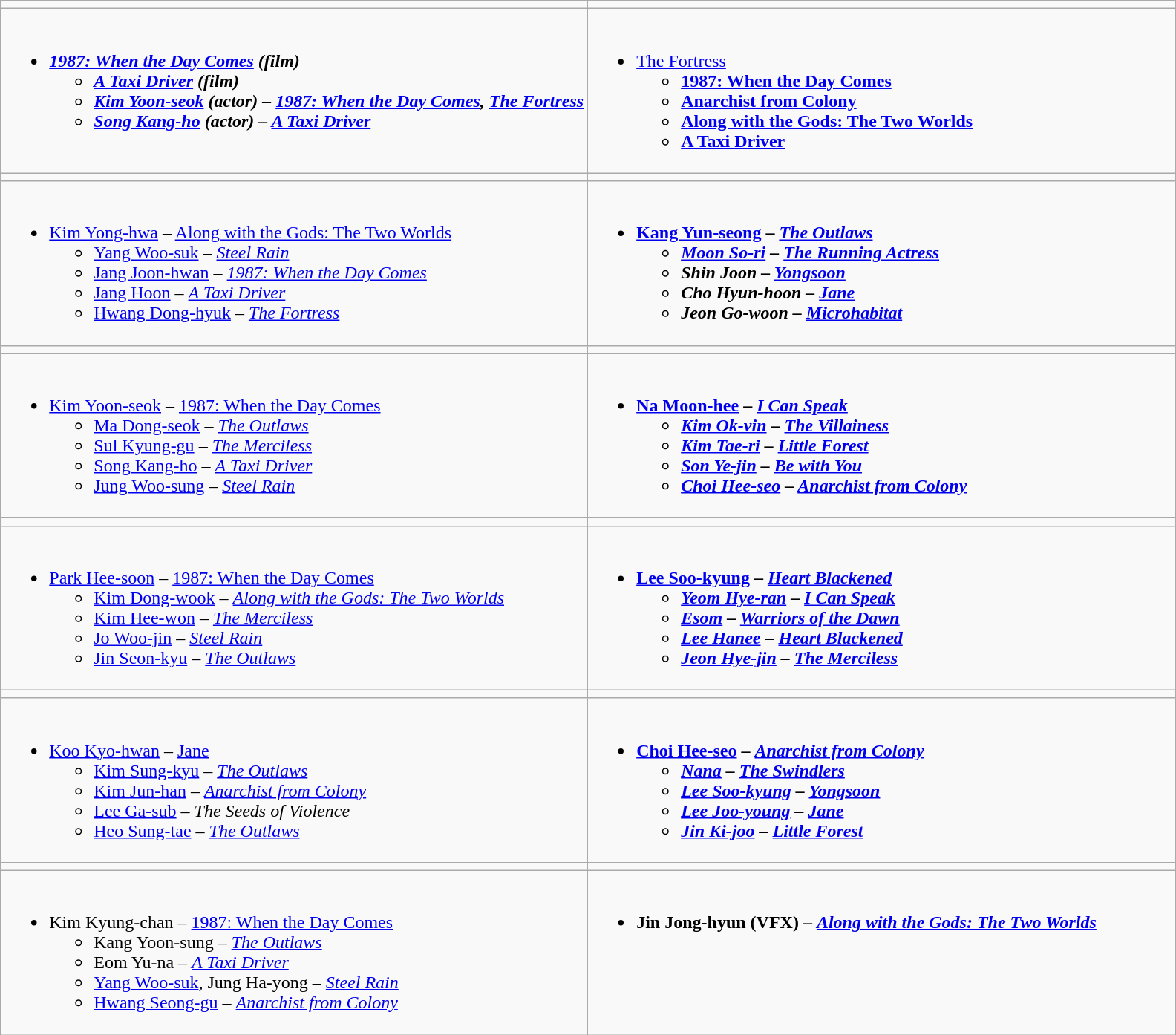<table class="wikitable" align="center">
<tr>
<td style="vertical-align:top; width:50%;"></td>
<td style="vertical-align:top; width:50%;"></td>
</tr>
<tr>
<td valign="top"><br><ul><li><strong><em><a href='#'>1987: When the Day Comes</a><em> (film)<strong><ul><li></em><a href='#'>A Taxi Driver</a><em> (film)</li><li><a href='#'>Kim Yoon-seok</a> (actor) – </em><a href='#'>1987: When the Day Comes</a><em>, </em><a href='#'>The Fortress</a><em></li><li><a href='#'>Song Kang-ho</a> (actor) – </em><a href='#'>A Taxi Driver</a><em></li></ul></li></ul></td>
<td valign="top"><br><ul><li></em></strong><a href='#'>The Fortress</a><strong><em><ul><li></em><a href='#'>1987: When the Day Comes</a><em></li><li></em><a href='#'>Anarchist from Colony</a><em></li><li></em><a href='#'>Along with the Gods: The Two Worlds</a><em></li><li></em><a href='#'>A Taxi Driver</a><em></li></ul></li></ul></td>
</tr>
<tr>
<td style="vertical-align:top; width:50%;"></td>
<td style="vertical-align:top; width:50%;"></td>
</tr>
<tr>
<td valign="top"><br><ul><li></strong><a href='#'>Kim Yong-hwa</a> – </em><a href='#'>Along with the Gods: The Two Worlds</a></em></strong><ul><li><a href='#'>Yang Woo-suk</a> – <em><a href='#'>Steel Rain</a></em></li><li><a href='#'>Jang Joon-hwan</a> – <em><a href='#'>1987: When the Day Comes</a></em></li><li><a href='#'>Jang Hoon</a> – <em><a href='#'>A Taxi Driver</a></em></li><li><a href='#'>Hwang Dong-hyuk</a> – <em><a href='#'>The Fortress</a></em></li></ul></li></ul></td>
<td valign="top"><br><ul><li><strong><a href='#'>Kang Yun-seong</a> – <em><a href='#'>The Outlaws</a><strong><em><ul><li><a href='#'>Moon So-ri</a> – </em><a href='#'>The Running Actress</a><em></li><li>Shin Joon – </em><a href='#'>Yongsoon</a><em></li><li>Cho Hyun-hoon – </em><a href='#'>Jane</a><em></li><li>Jeon Go-woon – </em><a href='#'>Microhabitat</a><em></li></ul></li></ul></td>
</tr>
<tr>
<td style="vertical-align:top; width:50%;"></td>
<td style="vertical-align:top; width:50%;"></td>
</tr>
<tr>
<td valign="top"><br><ul><li></strong><a href='#'>Kim Yoon-seok</a> – </em><a href='#'>1987: When the Day Comes</a></em></strong><ul><li><a href='#'>Ma Dong-seok</a> – <em><a href='#'>The Outlaws</a></em></li><li><a href='#'>Sul Kyung-gu</a> – <em><a href='#'>The Merciless</a></em></li><li><a href='#'>Song Kang-ho</a> – <em><a href='#'>A Taxi Driver</a></em></li><li><a href='#'>Jung Woo-sung</a> – <em><a href='#'>Steel Rain</a></em></li></ul></li></ul></td>
<td valign="top"><br><ul><li><strong><a href='#'>Na Moon-hee</a> – <em><a href='#'>I Can Speak</a><strong><em><ul><li><a href='#'>Kim Ok-vin</a> – </em><a href='#'>The Villainess</a><em></li><li><a href='#'>Kim Tae-ri</a> – </em><a href='#'>Little Forest</a><em></li><li><a href='#'>Son Ye-jin</a> – </em><a href='#'>Be with You</a><em></li><li><a href='#'>Choi Hee-seo</a> – </em><a href='#'>Anarchist from Colony</a><em></li></ul></li></ul></td>
</tr>
<tr>
<td style="vertical-align:top; width:50%;"></td>
<td style="vertical-align:top; width:50%;"></td>
</tr>
<tr>
<td valign="top"><br><ul><li></strong><a href='#'>Park Hee-soon</a> – </em><a href='#'>1987: When the Day Comes</a></em></strong><ul><li><a href='#'>Kim Dong-wook</a> – <em><a href='#'>Along with the Gods: The Two Worlds</a></em></li><li><a href='#'>Kim Hee-won</a> – <em><a href='#'>The Merciless</a></em></li><li><a href='#'>Jo Woo-jin</a> – <em><a href='#'>Steel Rain</a></em></li><li><a href='#'>Jin Seon-kyu</a> – <em><a href='#'>The Outlaws</a></em></li></ul></li></ul></td>
<td valign="top"><br><ul><li><strong><a href='#'>Lee Soo-kyung</a> – <em><a href='#'>Heart Blackened</a><strong><em><ul><li><a href='#'>Yeom Hye-ran</a> – </em><a href='#'>I Can Speak</a><em></li><li><a href='#'>Esom</a> – </em><a href='#'>Warriors of the Dawn</a><em></li><li><a href='#'>Lee Hanee</a> – </em><a href='#'>Heart Blackened</a><em></li><li><a href='#'>Jeon Hye-jin</a> – </em><a href='#'>The Merciless</a><em></li></ul></li></ul></td>
</tr>
<tr>
<td style="vertical-align:top; width:50%;"></td>
<td style="vertical-align:top; width:50%;"></td>
</tr>
<tr>
<td valign="top"><br><ul><li></strong><a href='#'>Koo Kyo-hwan</a> – </em><a href='#'>Jane</a></em></strong><ul><li><a href='#'>Kim Sung-kyu</a> – <em><a href='#'>The Outlaws</a></em></li><li><a href='#'>Kim Jun-han</a> – <em><a href='#'>Anarchist from Colony</a></em></li><li><a href='#'>Lee Ga-sub</a> – <em>The Seeds of Violence</em></li><li><a href='#'>Heo Sung-tae</a> – <em><a href='#'>The Outlaws</a></em></li></ul></li></ul></td>
<td valign="top"><br><ul><li><strong><a href='#'>Choi Hee-seo</a> – <em><a href='#'>Anarchist from Colony</a><strong><em><ul><li><a href='#'>Nana</a> – </em><a href='#'>The Swindlers</a><em></li><li><a href='#'>Lee Soo-kyung</a> – </em><a href='#'>Yongsoon</a><em></li><li><a href='#'>Lee Joo-young</a> – </em><a href='#'>Jane</a><em></li><li><a href='#'>Jin Ki-joo</a> – </em><a href='#'>Little Forest</a><em></li></ul></li></ul></td>
</tr>
<tr>
<td style="vertical-align:top; width:50%;"></td>
<td style="vertical-align:top; width:50%;"></td>
</tr>
<tr>
<td valign="top"><br><ul><li></strong>Kim Kyung-chan – </em><a href='#'>1987: When the Day Comes</a></em></strong><ul><li>Kang Yoon-sung – <em><a href='#'>The Outlaws</a></em></li><li>Eom Yu-na – <em><a href='#'>A Taxi Driver</a></em></li><li><a href='#'>Yang Woo-suk</a>, Jung Ha-yong – <em><a href='#'>Steel Rain</a></em></li><li><a href='#'>Hwang Seong-gu</a> – <em><a href='#'>Anarchist from Colony</a></em></li></ul></li></ul></td>
<td valign="top"><br><ul><li><strong>Jin Jong-hyun (VFX) – <em><a href='#'>Along with the Gods: The Two Worlds</a><strong><em></li></ul></td>
</tr>
</table>
